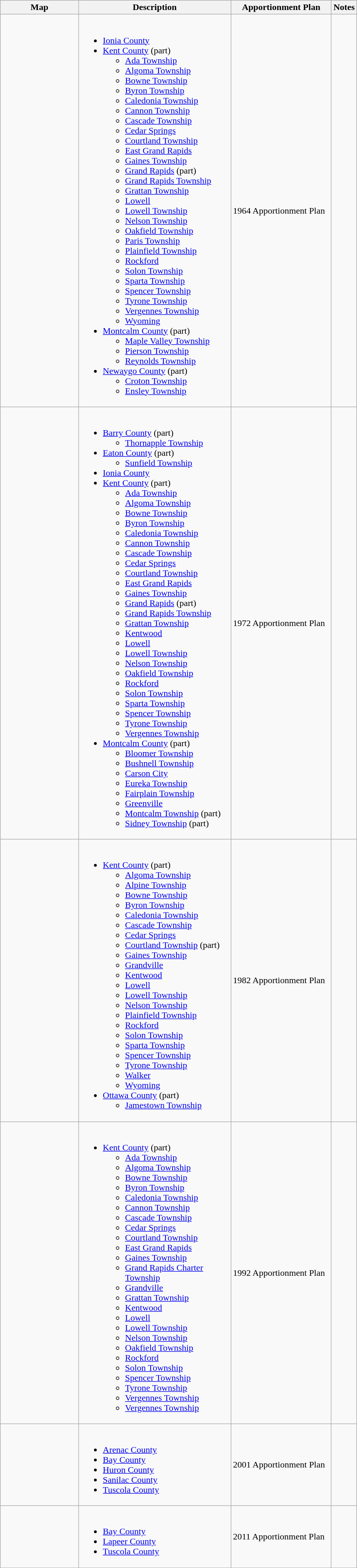<table class="wikitable sortable">
<tr>
<th style="width:100pt;">Map</th>
<th style="width:200pt;">Description</th>
<th style="width:130pt;">Apportionment Plan</th>
<th style="width:15pt;">Notes</th>
</tr>
<tr>
<td></td>
<td><br><ul><li><a href='#'>Ionia County</a></li><li><a href='#'>Kent County</a> (part)<ul><li><a href='#'>Ada Township</a></li><li><a href='#'>Algoma Township</a></li><li><a href='#'>Bowne Township</a></li><li><a href='#'>Byron Township</a></li><li><a href='#'>Caledonia Township</a></li><li><a href='#'>Cannon Township</a></li><li><a href='#'>Cascade Township</a></li><li><a href='#'>Cedar Springs</a></li><li><a href='#'>Courtland Township</a></li><li><a href='#'>East Grand Rapids</a></li><li><a href='#'>Gaines Township</a></li><li><a href='#'>Grand Rapids</a> (part)</li><li><a href='#'>Grand Rapids Township</a></li><li><a href='#'>Grattan Township</a></li><li><a href='#'>Lowell</a></li><li><a href='#'>Lowell Township</a></li><li><a href='#'>Nelson Township</a></li><li><a href='#'>Oakfield Township</a></li><li><a href='#'>Paris Township</a></li><li><a href='#'>Plainfield Township</a></li><li><a href='#'>Rockford</a></li><li><a href='#'>Solon Township</a></li><li><a href='#'>Sparta Township</a></li><li><a href='#'>Spencer Township</a></li><li><a href='#'>Tyrone Township</a></li><li><a href='#'>Vergennes Township</a></li><li><a href='#'>Wyoming</a></li></ul></li><li><a href='#'>Montcalm County</a> (part)<ul><li><a href='#'>Maple Valley Township</a></li><li><a href='#'>Pierson Township</a></li><li><a href='#'>Reynolds Township</a></li></ul></li><li><a href='#'>Newaygo County</a> (part)<ul><li><a href='#'>Croton Township</a></li><li><a href='#'>Ensley Township</a></li></ul></li></ul></td>
<td>1964 Apportionment Plan</td>
<td></td>
</tr>
<tr>
<td></td>
<td><br><ul><li><a href='#'>Barry County</a> (part)<ul><li><a href='#'>Thornapple Township</a></li></ul></li><li><a href='#'>Eaton County</a> (part)<ul><li><a href='#'>Sunfield Township</a></li></ul></li><li><a href='#'>Ionia County</a></li><li><a href='#'>Kent County</a> (part)<ul><li><a href='#'>Ada Township</a></li><li><a href='#'>Algoma Township</a></li><li><a href='#'>Bowne Township</a></li><li><a href='#'>Byron Township</a></li><li><a href='#'>Caledonia Township</a></li><li><a href='#'>Cannon Township</a></li><li><a href='#'>Cascade Township</a></li><li><a href='#'>Cedar Springs</a></li><li><a href='#'>Courtland Township</a></li><li><a href='#'>East Grand Rapids</a></li><li><a href='#'>Gaines Township</a></li><li><a href='#'>Grand Rapids</a> (part)</li><li><a href='#'>Grand Rapids Township</a></li><li><a href='#'>Grattan Township</a></li><li><a href='#'>Kentwood</a></li><li><a href='#'>Lowell</a></li><li><a href='#'>Lowell Township</a></li><li><a href='#'>Nelson Township</a></li><li><a href='#'>Oakfield Township</a></li><li><a href='#'>Rockford</a></li><li><a href='#'>Solon Township</a></li><li><a href='#'>Sparta Township</a></li><li><a href='#'>Spencer Township</a></li><li><a href='#'>Tyrone Township</a></li><li><a href='#'>Vergennes Township</a></li></ul></li><li><a href='#'>Montcalm County</a> (part)<ul><li><a href='#'>Bloomer Township</a></li><li><a href='#'>Bushnell Township</a></li><li><a href='#'>Carson City</a></li><li><a href='#'>Eureka Township</a></li><li><a href='#'>Fairplain Township</a></li><li><a href='#'>Greenville</a></li><li><a href='#'>Montcalm Township</a> (part)</li><li><a href='#'>Sidney Township</a> (part)</li></ul></li></ul></td>
<td>1972 Apportionment Plan</td>
<td></td>
</tr>
<tr>
<td></td>
<td><br><ul><li><a href='#'>Kent County</a> (part)<ul><li><a href='#'>Algoma Township</a></li><li><a href='#'>Alpine Township</a></li><li><a href='#'>Bowne Township</a></li><li><a href='#'>Byron Township</a></li><li><a href='#'>Caledonia Township</a></li><li><a href='#'>Cascade Township</a></li><li><a href='#'>Cedar Springs</a></li><li><a href='#'>Courtland Township</a> (part)</li><li><a href='#'>Gaines Township</a></li><li><a href='#'>Grandville</a></li><li><a href='#'>Kentwood</a></li><li><a href='#'>Lowell</a></li><li><a href='#'>Lowell Township</a></li><li><a href='#'>Nelson Township</a></li><li><a href='#'>Plainfield Township</a></li><li><a href='#'>Rockford</a></li><li><a href='#'>Solon Township</a></li><li><a href='#'>Sparta Township</a></li><li><a href='#'>Spencer Township</a></li><li><a href='#'>Tyrone Township</a></li><li><a href='#'>Walker</a></li><li><a href='#'>Wyoming</a></li></ul></li><li><a href='#'>Ottawa County</a> (part)<ul><li><a href='#'>Jamestown Township</a></li></ul></li></ul></td>
<td>1982 Apportionment Plan</td>
<td></td>
</tr>
<tr>
<td></td>
<td><br><ul><li><a href='#'>Kent County</a> (part)<ul><li><a href='#'>Ada Township</a></li><li><a href='#'>Algoma Township</a></li><li><a href='#'>Bowne Township</a></li><li><a href='#'>Byron Township</a></li><li><a href='#'>Caledonia Township</a></li><li><a href='#'>Cannon Township</a></li><li><a href='#'>Cascade Township</a></li><li><a href='#'>Cedar Springs</a></li><li><a href='#'>Courtland Township</a></li><li><a href='#'>East Grand Rapids</a></li><li><a href='#'>Gaines Township</a></li><li><a href='#'>Grand Rapids Charter Township</a></li><li><a href='#'>Grandville</a></li><li><a href='#'>Grattan Township</a></li><li><a href='#'>Kentwood</a></li><li><a href='#'>Lowell</a></li><li><a href='#'>Lowell Township</a></li><li><a href='#'>Nelson Township</a></li><li><a href='#'>Oakfield Township</a></li><li><a href='#'>Rockford</a></li><li><a href='#'>Solon Township</a></li><li><a href='#'>Spencer Township</a></li><li><a href='#'>Tyrone Township</a></li><li><a href='#'>Vergennes Township</a></li><li><a href='#'>Vergennes Township</a></li></ul></li></ul></td>
<td>1992 Apportionment Plan</td>
<td></td>
</tr>
<tr>
<td></td>
<td><br><ul><li><a href='#'>Arenac County</a></li><li><a href='#'>Bay County</a></li><li><a href='#'>Huron County</a></li><li><a href='#'>Sanilac County</a></li><li><a href='#'>Tuscola County</a></li></ul></td>
<td>2001 Apportionment Plan</td>
<td></td>
</tr>
<tr>
<td></td>
<td><br><ul><li><a href='#'>Bay County</a></li><li><a href='#'>Lapeer County</a></li><li><a href='#'>Tuscola County</a></li></ul></td>
<td>2011 Apportionment Plan</td>
<td></td>
</tr>
<tr>
</tr>
</table>
